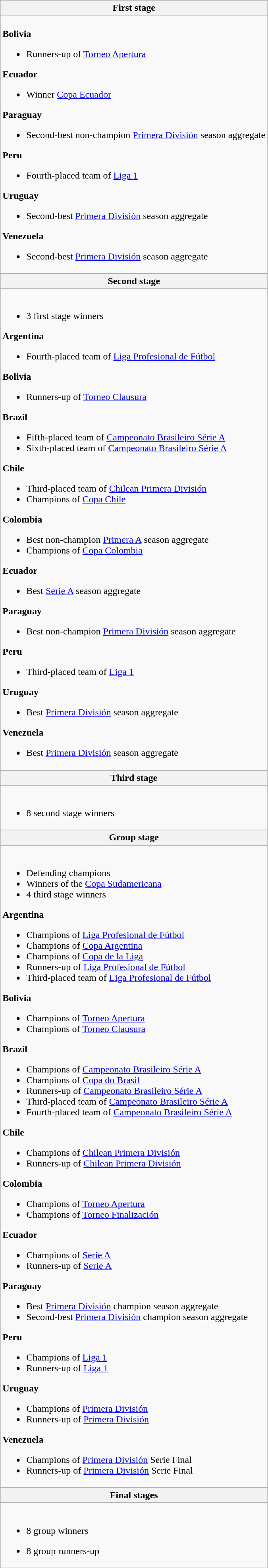<table class="wikitable">
<tr>
<th scope=col>First stage</th>
</tr>
<tr>
<td><br>
<strong>Bolivia</strong><ul><li>Runners-up of <a href='#'>Torneo Apertura</a></li></ul><strong>Ecuador</strong><ul><li>Winner <a href='#'>Copa Ecuador</a></li></ul><strong>Paraguay</strong><ul><li>Second-best non-champion <a href='#'>Primera División</a> season aggregate</li></ul>
<strong>Peru</strong><ul><li>Fourth-placed team of <a href='#'>Liga 1</a></li></ul><strong>Uruguay</strong><ul><li>Second-best <a href='#'>Primera División</a> season aggregate</li></ul><strong>Venezuela</strong><ul><li>Second-best <a href='#'>Primera División</a> season aggregate</li></ul></td>
</tr>
<tr>
<th scope=col>Second stage</th>
</tr>
<tr>
<td><br><ul><li>3 first stage winners</li></ul><strong>Argentina</strong><ul><li>Fourth-placed team of <a href='#'>Liga Profesional de Fútbol</a></li></ul><strong>Bolivia</strong><ul><li>Runners-up of <a href='#'>Torneo Clausura</a></li></ul><strong>Brazil</strong><ul><li>Fifth-placed team of <a href='#'>Campeonato Brasileiro Série A</a></li><li>Sixth-placed team of <a href='#'>Campeonato Brasileiro Série A</a></li></ul><strong>Chile</strong><ul><li>Third-placed team of <a href='#'>Chilean Primera División</a></li><li>Champions of <a href='#'>Copa Chile</a></li></ul>
<strong>Colombia</strong><ul><li>Best non-champion <a href='#'>Primera A</a> season aggregate</li><li>Champions of <a href='#'>Copa Colombia</a></li></ul><strong>Ecuador</strong><ul><li>Best <a href='#'>Serie A</a> season aggregate</li></ul><strong>Paraguay</strong><ul><li>Best non-champion <a href='#'>Primera División</a> season aggregate</li></ul><strong>Peru</strong><ul><li>Third-placed team of <a href='#'>Liga 1</a></li></ul><strong>Uruguay</strong><ul><li>Best <a href='#'>Primera División</a> season aggregate</li></ul><strong>Venezuela</strong><ul><li>Best <a href='#'>Primera División</a> season aggregate</li></ul></td>
</tr>
<tr>
<th scope=col>Third stage</th>
</tr>
<tr>
<td><br><ul><li>8 second stage winners</li></ul></td>
</tr>
<tr>
<th scope=col>Group stage</th>
</tr>
<tr>
<td><br><ul><li>Defending champions</li><li>Winners of the <a href='#'>Copa Sudamericana</a></li><li>4 third stage winners</li></ul><strong>Argentina</strong><ul><li>Champions of <a href='#'>Liga Profesional de Fútbol</a></li><li>Champions of <a href='#'>Copa Argentina</a></li><li>Champions of <a href='#'>Copa de la Liga</a></li><li>Runners-up of <a href='#'>Liga Profesional de Fútbol</a></li><li>Third-placed team of <a href='#'>Liga Profesional de Fútbol</a></li></ul><strong>Bolivia</strong><ul><li>Champions of <a href='#'>Torneo Apertura</a></li><li>Champions of <a href='#'>Torneo Clausura</a></li></ul><strong>Brazil</strong><ul><li>Champions of <a href='#'>Campeonato Brasileiro Série A</a></li><li>Champions of <a href='#'>Copa do Brasil</a></li><li>Runners-up of <a href='#'>Campeonato Brasileiro Série A</a></li><li>Third-placed team of <a href='#'>Campeonato Brasileiro Série A</a></li><li>Fourth-placed team of <a href='#'>Campeonato Brasileiro Série A</a></li></ul><strong>Chile</strong><ul><li>Champions of <a href='#'>Chilean Primera División</a></li><li>Runners-up of <a href='#'>Chilean Primera División</a></li></ul>
<strong>Colombia</strong><ul><li>Champions of <a href='#'>Torneo Apertura</a></li><li>Champions of <a href='#'>Torneo Finalización</a></li></ul><strong>Ecuador</strong><ul><li>Champions of <a href='#'>Serie A</a></li><li>Runners-up of <a href='#'>Serie A</a></li></ul><strong>Paraguay</strong><ul><li>Best <a href='#'>Primera División</a> champion season aggregate</li><li>Second-best <a href='#'>Primera División</a> champion season aggregate</li></ul><strong>Peru</strong><ul><li>Champions of <a href='#'>Liga 1</a></li><li>Runners-up of <a href='#'>Liga 1</a></li></ul><strong>Uruguay</strong><ul><li>Champions of <a href='#'>Primera División</a></li><li>Runners-up of <a href='#'>Primera División</a></li></ul><strong>Venezuela</strong><ul><li>Champions of <a href='#'>Primera División</a> Serie Final</li><li>Runners-up of <a href='#'>Primera División</a> Serie Final</li></ul></td>
</tr>
<tr>
<th scope=col>Final stages</th>
</tr>
<tr>
<td><br><ul><li>8 group winners</li></ul><ul><li>8 group runners-up</li></ul></td>
</tr>
</table>
